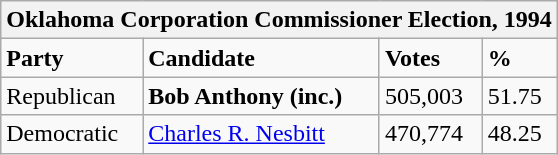<table class="wikitable">
<tr>
<th colspan="4">Oklahoma Corporation Commissioner Election, 1994</th>
</tr>
<tr>
<td><strong>Party</strong></td>
<td><strong>Candidate</strong></td>
<td><strong>Votes</strong></td>
<td><strong>%</strong></td>
</tr>
<tr>
<td>Republican</td>
<td><strong>Bob Anthony (inc.)</strong></td>
<td>505,003</td>
<td>51.75</td>
</tr>
<tr>
<td>Democratic</td>
<td><a href='#'>Charles R. Nesbitt</a></td>
<td>470,774</td>
<td>48.25</td>
</tr>
</table>
